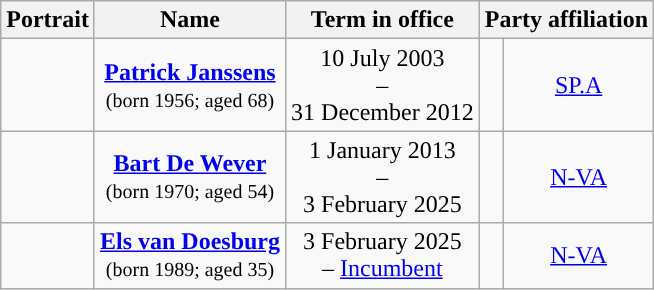<table class="wikitable" style="text-align: center">
<tr>
<th>Portrait</th>
<th>Name</th>
<th>Term in office</th>
<th colspan="2">Party affiliation</th>
</tr>
<tr>
<td></td>
<td><strong><a href='#'>Patrick Janssens</a></strong><br><small>(born 1956; aged 68)</small></td>
<td><span>10 July 2003</span><br>–<br><span>31 December 2012</span></td>
<td style="background: "></td>
<td><a href='#'>SP.A</a></td>
</tr>
<tr>
<td></td>
<td><strong><a href='#'>Bart De Wever</a></strong><br><small>(born 1970; aged 54)</small></td>
<td><span>1 January 2013</span><br>–<br>3 February 2025</td>
<td style="background: "></td>
<td><a href='#'>N-VA</a></td>
</tr>
<tr>
<td></td>
<td><strong><a href='#'>Els van Doesburg</a></strong><br><small>(born 1989; aged 35)</small></td>
<td>3 February 2025<br>–
<a href='#'>Incumbent</a></td>
<td style="background: "></td>
<td><a href='#'>N-VA</a></td>
</tr>
</table>
